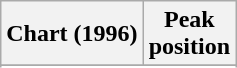<table class="wikitable sortable plainrowheaders" style="text-align:center">
<tr>
<th scope="col">Chart (1996)</th>
<th scope="col">Peak<br>position</th>
</tr>
<tr>
</tr>
<tr>
</tr>
</table>
